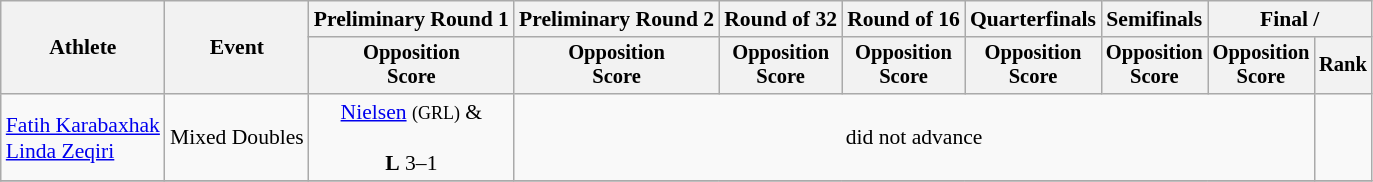<table class=wikitable style=font-size:90%;text-align:center>
<tr>
<th rowspan=2>Athlete</th>
<th rowspan=2>Event</th>
<th>Preliminary Round 1</th>
<th>Preliminary Round 2</th>
<th>Round of 32</th>
<th>Round of 16</th>
<th>Quarterfinals</th>
<th>Semifinals</th>
<th colspan=2>Final / </th>
</tr>
<tr style=font-size:95%>
<th>Opposition<br>Score</th>
<th>Opposition<br>Score</th>
<th>Opposition<br>Score</th>
<th>Opposition<br>Score</th>
<th>Opposition<br>Score</th>
<th>Opposition<br>Score</th>
<th>Opposition<br>Score</th>
<th>Rank</th>
</tr>
<tr>
<td align=left><a href='#'>Fatih Karabaxhak</a><br><a href='#'>Linda Zeqiri</a></td>
<td align=left>Mixed Doubles</td>
<td> <a href='#'>Nielsen</a> <small>(GRL)</small> & <br><br><strong>L</strong> 3–1</td>
<td colspan=6>did not advance</td>
<td></td>
</tr>
<tr>
</tr>
</table>
